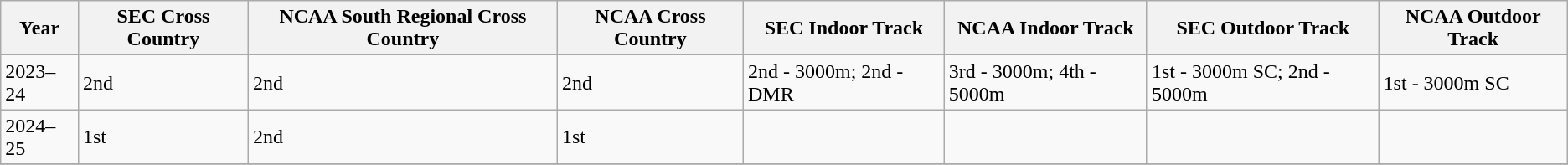<table class="wikitable sortable">
<tr>
<th>Year</th>
<th>SEC Cross Country</th>
<th>NCAA South Regional Cross Country</th>
<th>NCAA Cross Country</th>
<th>SEC Indoor Track</th>
<th>NCAA Indoor Track</th>
<th>SEC Outdoor Track</th>
<th>NCAA Outdoor Track</th>
</tr>
<tr>
<td>2023–24</td>
<td>2nd</td>
<td>2nd</td>
<td>2nd</td>
<td>2nd - 3000m; 2nd - DMR</td>
<td>3rd - 3000m; 4th - 5000m</td>
<td>1st - 3000m SC; 2nd - 5000m</td>
<td>1st - 3000m SC</td>
</tr>
<tr>
<td>2024–25</td>
<td>1st</td>
<td>2nd</td>
<td>1st</td>
<td></td>
<td></td>
<td></td>
<td></td>
</tr>
<tr>
</tr>
</table>
